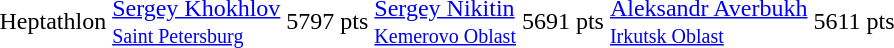<table>
<tr>
<td>Heptathlon</td>
<td><a href='#'>Sergey Khokhlov</a><br><small><a href='#'>Saint Petersburg</a></small></td>
<td>5797 pts</td>
<td><a href='#'>Sergey Nikitin</a><br><small><a href='#'>Kemerovo Oblast</a></small></td>
<td>5691 pts</td>
<td><a href='#'>Aleksandr Averbukh</a><br><small><a href='#'>Irkutsk Oblast</a></small></td>
<td>5611 pts</td>
</tr>
</table>
